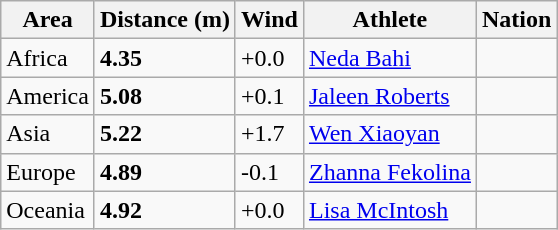<table class="wikitable">
<tr>
<th>Area</th>
<th>Distance (m)</th>
<th>Wind</th>
<th>Athlete</th>
<th>Nation</th>
</tr>
<tr>
<td>Africa</td>
<td><strong>4.35</strong></td>
<td>+0.0</td>
<td><a href='#'>Neda Bahi</a></td>
<td></td>
</tr>
<tr>
<td>America</td>
<td><strong>5.08</strong></td>
<td>+0.1</td>
<td><a href='#'>Jaleen Roberts</a></td>
<td></td>
</tr>
<tr>
<td>Asia</td>
<td><strong>5.22</strong> </td>
<td>+1.7</td>
<td><a href='#'>Wen Xiaoyan</a></td>
<td></td>
</tr>
<tr>
<td>Europe</td>
<td><strong>4.89</strong></td>
<td>-0.1</td>
<td><a href='#'>Zhanna Fekolina</a></td>
<td></td>
</tr>
<tr>
<td>Oceania</td>
<td><strong>4.92</strong></td>
<td>+0.0</td>
<td><a href='#'>Lisa McIntosh</a></td>
<td></td>
</tr>
</table>
